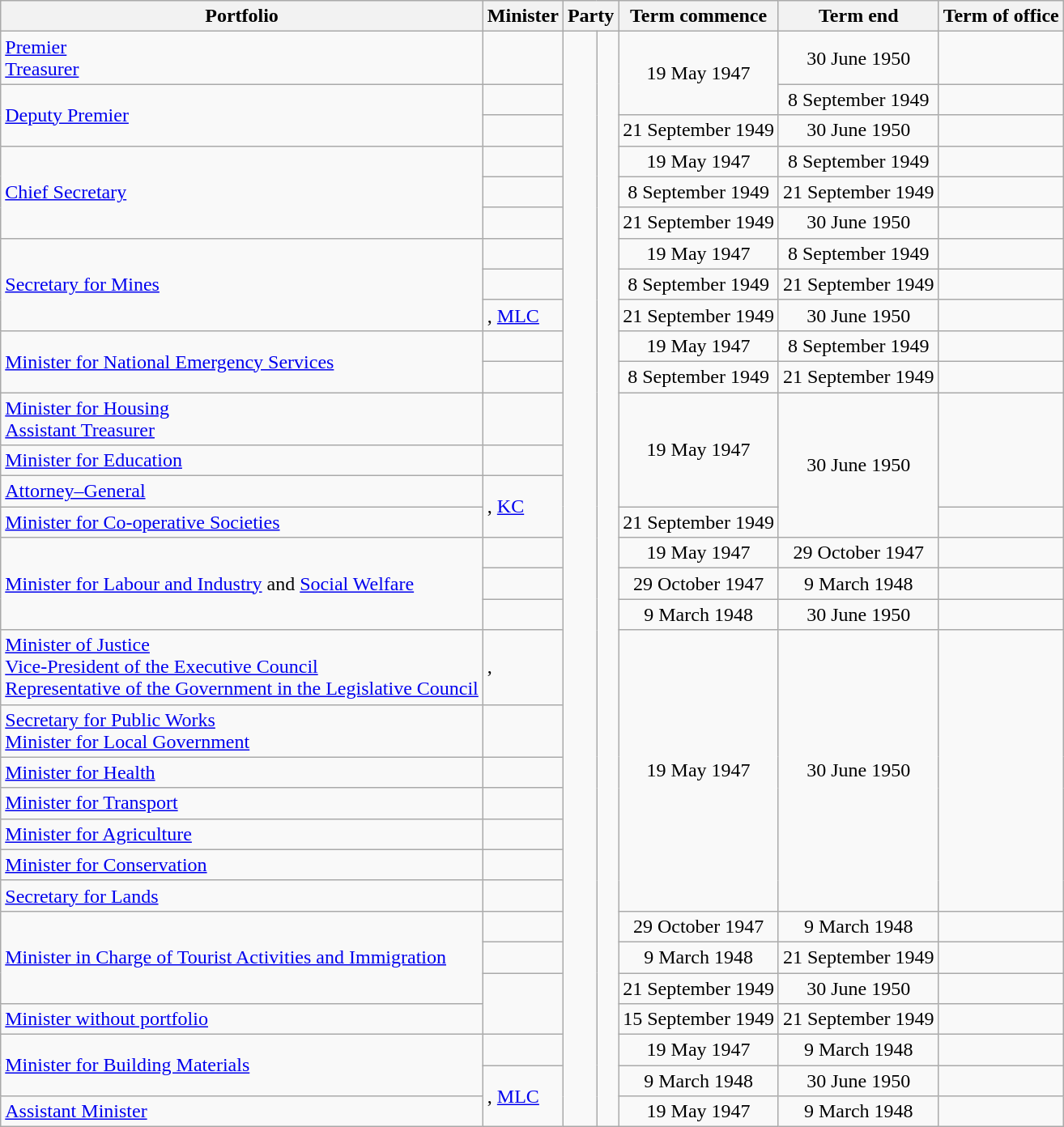<table class="wikitable sortable">
<tr>
<th>Portfolio</th>
<th>Minister</th>
<th colspan="2">Party</th>
<th>Term commence</th>
<th>Term end</th>
<th>Term of office</th>
</tr>
<tr>
<td><a href='#'>Premier</a><br><a href='#'>Treasurer</a></td>
<td></td>
<td rowspan="32" > </td>
<td rowspan="32"></td>
<td rowspan="2" align="center">19 May 1947</td>
<td align="center">30 June 1950</td>
<td align=right></td>
</tr>
<tr>
<td rowspan="2"><a href='#'>Deputy Premier</a></td>
<td></td>
<td align="center">8 September 1949</td>
<td align=right></td>
</tr>
<tr>
<td></td>
<td align=center>21 September 1949</td>
<td align=center>30 June 1950</td>
<td align=right></td>
</tr>
<tr>
<td rowspan="3"><a href='#'>Chief Secretary</a></td>
<td></td>
<td align="center">19 May 1947</td>
<td align="center">8 September 1949</td>
<td align="right"></td>
</tr>
<tr>
<td></td>
<td align="center">8 September 1949</td>
<td align="center">21 September 1949</td>
<td align=right></td>
</tr>
<tr>
<td></td>
<td align="center">21 September 1949</td>
<td align="center">30 June 1950</td>
<td align=right></td>
</tr>
<tr>
<td rowspan="3"><a href='#'>Secretary for Mines</a></td>
<td></td>
<td align="center">19 May 1947</td>
<td align="center">8 September 1949</td>
<td align=right></td>
</tr>
<tr>
<td></td>
<td align="center">8 September 1949</td>
<td align="center">21 September 1949</td>
<td align="right"></td>
</tr>
<tr>
<td>, <a href='#'>MLC</a></td>
<td align="center">21 September 1949</td>
<td align="center">30 June 1950</td>
<td align="right"></td>
</tr>
<tr>
<td rowspan="2"><a href='#'>Minister for National Emergency Services</a></td>
<td></td>
<td align="center">19 May 1947</td>
<td align="center">8 September 1949</td>
<td align=right></td>
</tr>
<tr>
<td></td>
<td align="center">8 September 1949</td>
<td align="center">21 September 1949</td>
<td align="right"></td>
</tr>
<tr>
<td><a href='#'>Minister for Housing</a><br><a href='#'>Assistant Treasurer</a></td>
<td></td>
<td rowspan="3" align="center">19 May 1947</td>
<td rowspan="4" align="center">30 June 1950</td>
<td rowspan="3" align="right"></td>
</tr>
<tr>
<td><a href='#'>Minister for Education</a></td>
<td></td>
</tr>
<tr>
<td><a href='#'>Attorney–General</a></td>
<td rowspan=2>, <a href='#'>KC</a></td>
</tr>
<tr>
<td><a href='#'>Minister for Co-operative Societies</a></td>
<td align="center">21 September 1949</td>
<td align="right"></td>
</tr>
<tr>
<td rowspan="3"><a href='#'>Minister for Labour and Industry</a> and <a href='#'>Social Welfare</a></td>
<td></td>
<td align="center">19 May 1947</td>
<td align="center">29 October 1947</td>
<td align="right"></td>
</tr>
<tr>
<td></td>
<td align="center">29 October 1947</td>
<td align="center">9 March 1948</td>
<td align="right"></td>
</tr>
<tr>
<td></td>
<td align="center">9 March 1948</td>
<td align="center">30 June 1950</td>
<td align="right"></td>
</tr>
<tr>
<td><a href='#'>Minister of Justice</a><br><a href='#'>Vice-President of the Executive Council</a><br><a href='#'>Representative of the Government in the Legislative Council</a></td>
<td>, </td>
<td rowspan="7" align="center">19 May 1947</td>
<td rowspan="7" align="center">30 June 1950</td>
<td rowspan="7" align="right"></td>
</tr>
<tr>
<td><a href='#'>Secretary for Public Works</a><br><a href='#'>Minister for Local Government</a></td>
<td></td>
</tr>
<tr>
<td><a href='#'>Minister for Health</a></td>
<td></td>
</tr>
<tr>
<td><a href='#'>Minister for Transport</a></td>
<td></td>
</tr>
<tr>
<td><a href='#'>Minister for Agriculture</a></td>
<td></td>
</tr>
<tr>
<td><a href='#'>Minister for Conservation</a></td>
<td></td>
</tr>
<tr>
<td><a href='#'>Secretary for Lands</a></td>
<td></td>
</tr>
<tr>
<td rowspan="3"><a href='#'>Minister in Charge of Tourist Activities and Immigration</a></td>
<td></td>
<td align="center">29 October 1947</td>
<td align="center">9 March 1948</td>
<td align="right"></td>
</tr>
<tr>
<td></td>
<td align="center">9 March 1948</td>
<td align="center">21 September 1949</td>
<td align="right"></td>
</tr>
<tr>
<td rowspan=2></td>
<td align="center">21 September 1949</td>
<td align="center">30 June 1950</td>
<td align="right"></td>
</tr>
<tr>
<td><a href='#'>Minister without portfolio</a></td>
<td align="center">15 September 1949</td>
<td align="center">21 September 1949</td>
<td align="right"></td>
</tr>
<tr>
<td rowspan="2"><a href='#'>Minister for Building Materials</a></td>
<td></td>
<td align="center">19 May 1947</td>
<td align="center">9 March 1948</td>
<td align="right"></td>
</tr>
<tr>
<td rowspan="2">, <a href='#'>MLC</a></td>
<td align="center">9 March 1948</td>
<td align="center">30 June 1950</td>
<td align="right"></td>
</tr>
<tr>
<td><a href='#'>Assistant Minister</a></td>
<td align="center">19 May 1947</td>
<td align="center">9 March 1948</td>
<td align="right"></td>
</tr>
</table>
